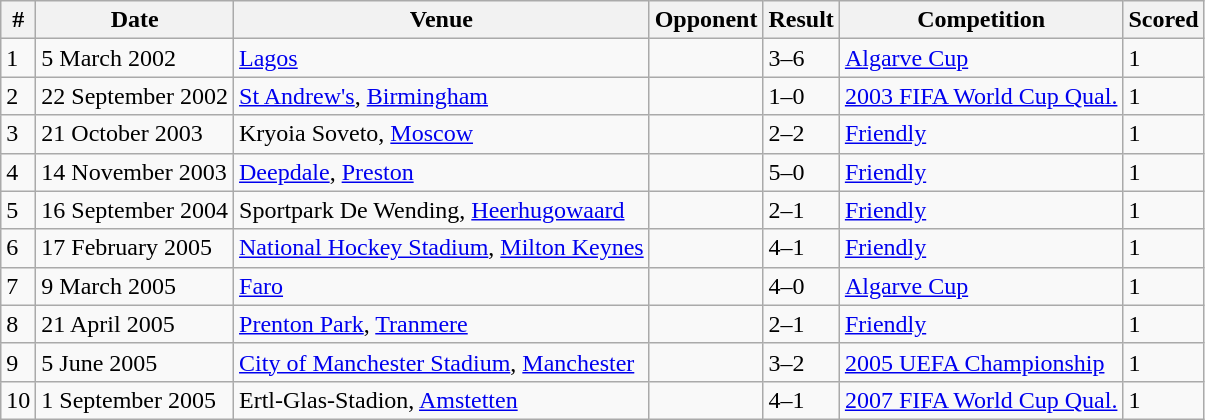<table class="wikitable">
<tr>
<th>#</th>
<th>Date</th>
<th>Venue</th>
<th>Opponent</th>
<th>Result</th>
<th>Competition</th>
<th>Scored</th>
</tr>
<tr>
<td>1</td>
<td>5 March 2002</td>
<td><a href='#'>Lagos</a></td>
<td></td>
<td>3–6</td>
<td><a href='#'>Algarve Cup</a></td>
<td>1</td>
</tr>
<tr>
<td>2</td>
<td>22 September 2002</td>
<td><a href='#'>St Andrew's</a>, <a href='#'>Birmingham</a></td>
<td></td>
<td>1–0</td>
<td><a href='#'>2003 FIFA World Cup Qual.</a></td>
<td>1</td>
</tr>
<tr>
<td>3</td>
<td>21 October 2003</td>
<td>Kryoia Soveto, <a href='#'>Moscow</a></td>
<td></td>
<td>2–2</td>
<td><a href='#'>Friendly</a></td>
<td>1</td>
</tr>
<tr>
<td>4</td>
<td>14 November 2003</td>
<td><a href='#'>Deepdale</a>, <a href='#'>Preston</a></td>
<td></td>
<td>5–0</td>
<td><a href='#'>Friendly</a></td>
<td>1</td>
</tr>
<tr>
<td>5</td>
<td>16 September 2004</td>
<td>Sportpark De Wending, <a href='#'>Heerhugowaard</a></td>
<td></td>
<td>2–1</td>
<td><a href='#'>Friendly</a></td>
<td>1</td>
</tr>
<tr>
<td>6</td>
<td>17 February 2005</td>
<td><a href='#'>National Hockey Stadium</a>, <a href='#'>Milton Keynes</a></td>
<td></td>
<td>4–1</td>
<td><a href='#'>Friendly</a></td>
<td>1</td>
</tr>
<tr>
<td>7</td>
<td>9 March 2005</td>
<td><a href='#'>Faro</a></td>
<td></td>
<td>4–0</td>
<td><a href='#'>Algarve Cup</a></td>
<td>1</td>
</tr>
<tr>
<td>8</td>
<td>21 April 2005</td>
<td><a href='#'>Prenton Park</a>, <a href='#'>Tranmere</a></td>
<td></td>
<td>2–1</td>
<td><a href='#'>Friendly</a></td>
<td>1</td>
</tr>
<tr>
<td>9</td>
<td>5 June 2005</td>
<td><a href='#'>City of Manchester Stadium</a>, <a href='#'>Manchester</a></td>
<td></td>
<td>3–2</td>
<td><a href='#'>2005 UEFA Championship</a></td>
<td>1</td>
</tr>
<tr>
<td>10</td>
<td>1 September 2005</td>
<td>Ertl-Glas-Stadion, <a href='#'>Amstetten</a></td>
<td></td>
<td>4–1</td>
<td><a href='#'>2007 FIFA World Cup Qual.</a></td>
<td>1</td>
</tr>
</table>
